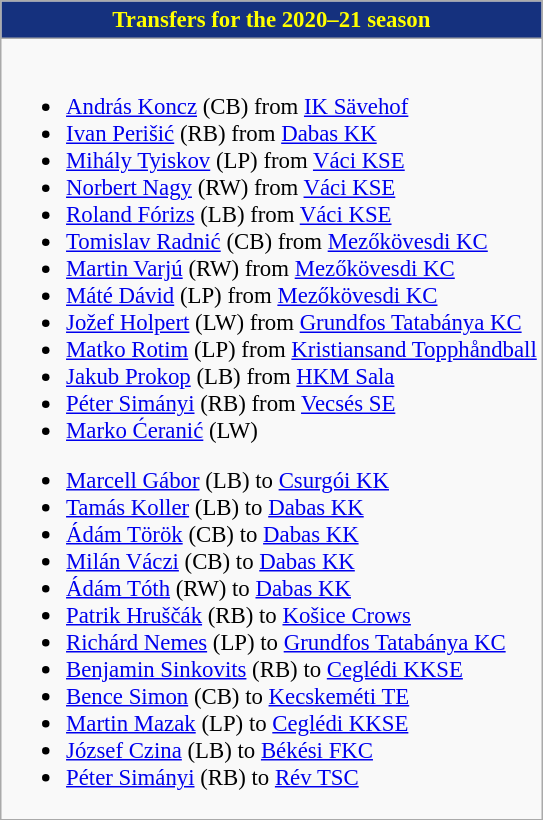<table class="wikitable collapsible collapsed" style="font-size:95%">
<tr>
<th style="color:yellow; background:#15317E"> <strong>Transfers for the 2020–21 season</strong></th>
</tr>
<tr>
<td><br>
<ul><li> <a href='#'>András Koncz</a> (CB) from  <a href='#'>IK Sävehof</a></li><li> <a href='#'>Ivan Perišić</a> (RB) from  <a href='#'>Dabas KK</a></li><li> <a href='#'>Mihály Tyiskov</a> (LP) from  <a href='#'>Váci KSE</a></li><li> <a href='#'>Norbert Nagy</a> (RW) from  <a href='#'>Váci KSE</a></li><li> <a href='#'>Roland Fórizs</a> (LB) from  <a href='#'>Váci KSE</a></li><li> <a href='#'>Tomislav Radnić</a> (CB) from  <a href='#'>Mezőkövesdi KC</a></li><li> <a href='#'>Martin Varjú</a> (RW) from  <a href='#'>Mezőkövesdi KC</a></li><li> <a href='#'>Máté Dávid</a> (LP) from  <a href='#'>Mezőkövesdi KC</a></li><li> <a href='#'>Jožef Holpert</a> (LW) from  <a href='#'>Grundfos Tatabánya KC</a></li><li> <a href='#'>Matko Rotim</a> (LP) from  <a href='#'>Kristiansand Topphåndball</a></li><li> <a href='#'>Jakub Prokop</a> (LB) from  <a href='#'>HKM Sala</a></li><li> <a href='#'>Péter Simányi</a> (RB) from  <a href='#'>Vecsés SE</a></li><li> <a href='#'>Marko Ćeranić</a> (LW)</li></ul><ul><li> <a href='#'>Marcell Gábor</a> (LB) to  <a href='#'>Csurgói KK</a></li><li> <a href='#'>Tamás Koller</a> (LB) to  <a href='#'>Dabas KK</a></li><li> <a href='#'>Ádám Török</a> (CB) to  <a href='#'>Dabas KK</a></li><li> <a href='#'>Milán Váczi</a> (CB) to  <a href='#'>Dabas KK</a></li><li> <a href='#'>Ádám Tóth</a> (RW) to  <a href='#'>Dabas KK</a></li><li> <a href='#'>Patrik Hruščák</a> (RB) to  <a href='#'>Košice Crows</a></li><li> <a href='#'>Richárd Nemes</a> (LP) to  <a href='#'>Grundfos Tatabánya KC</a></li><li> <a href='#'>Benjamin Sinkovits</a> (RB) to  <a href='#'>Ceglédi KKSE</a></li><li> <a href='#'>Bence Simon</a> (CB) to  <a href='#'>Kecskeméti TE</a></li><li> <a href='#'>Martin Mazak</a> (LP) to  <a href='#'>Ceglédi KKSE</a></li><li> <a href='#'>József Czina</a> (LB) to  <a href='#'>Békési FKC</a></li><li> <a href='#'>Péter Simányi</a> (RB) to  <a href='#'>Rév TSC</a></li></ul></td>
</tr>
</table>
